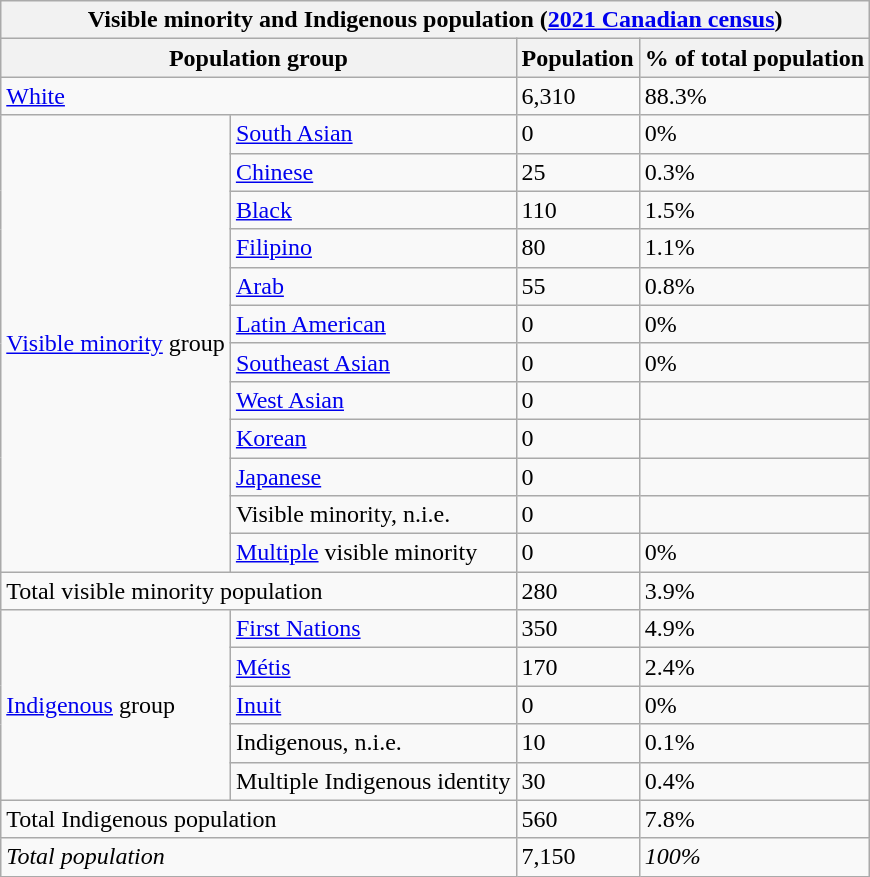<table class="wikitable">
<tr>
<th colspan="4">Visible minority and Indigenous population (<a href='#'>2021 Canadian census</a>)</th>
</tr>
<tr>
<th colspan="2">Population group</th>
<th>Population</th>
<th>% of total population</th>
</tr>
<tr>
<td colspan="2"><a href='#'>White</a></td>
<td>6,310</td>
<td>88.3%</td>
</tr>
<tr>
<td rowspan="12"><a href='#'>Visible minority</a> group</td>
<td><a href='#'>South Asian</a></td>
<td>0</td>
<td>0%</td>
</tr>
<tr>
<td><a href='#'>Chinese</a></td>
<td>25</td>
<td>0.3%</td>
</tr>
<tr>
<td><a href='#'>Black</a></td>
<td>110</td>
<td>1.5%</td>
</tr>
<tr>
<td><a href='#'>Filipino</a></td>
<td>80</td>
<td>1.1%</td>
</tr>
<tr>
<td><a href='#'>Arab</a></td>
<td>55</td>
<td>0.8%</td>
</tr>
<tr>
<td><a href='#'>Latin American</a></td>
<td>0</td>
<td>0%</td>
</tr>
<tr>
<td><a href='#'>Southeast Asian</a></td>
<td>0</td>
<td>0%</td>
</tr>
<tr>
<td><a href='#'>West Asian</a></td>
<td>0</td>
<td></td>
</tr>
<tr>
<td><a href='#'>Korean</a></td>
<td>0</td>
<td></td>
</tr>
<tr>
<td><a href='#'>Japanese</a></td>
<td>0</td>
<td></td>
</tr>
<tr>
<td>Visible minority, n.i.e.</td>
<td>0</td>
<td></td>
</tr>
<tr>
<td><a href='#'>Multiple</a> visible minority</td>
<td>0</td>
<td>0%</td>
</tr>
<tr>
<td colspan="2">Total visible minority population</td>
<td>280</td>
<td>3.9%</td>
</tr>
<tr>
<td rowspan="5"><a href='#'>Indigenous</a> group</td>
<td><a href='#'>First Nations</a></td>
<td>350</td>
<td>4.9%</td>
</tr>
<tr>
<td><a href='#'>Métis</a></td>
<td>170</td>
<td>2.4%</td>
</tr>
<tr>
<td><a href='#'>Inuit</a></td>
<td>0</td>
<td>0%</td>
</tr>
<tr>
<td>Indigenous, n.i.e.</td>
<td>10</td>
<td>0.1%</td>
</tr>
<tr>
<td>Multiple Indigenous identity</td>
<td>30</td>
<td>0.4%</td>
</tr>
<tr>
<td colspan="2">Total Indigenous population</td>
<td>560</td>
<td>7.8%</td>
</tr>
<tr>
<td colspan="2"><em>Total population</em></td>
<td>7,150</td>
<td><em>100%</em></td>
</tr>
</table>
